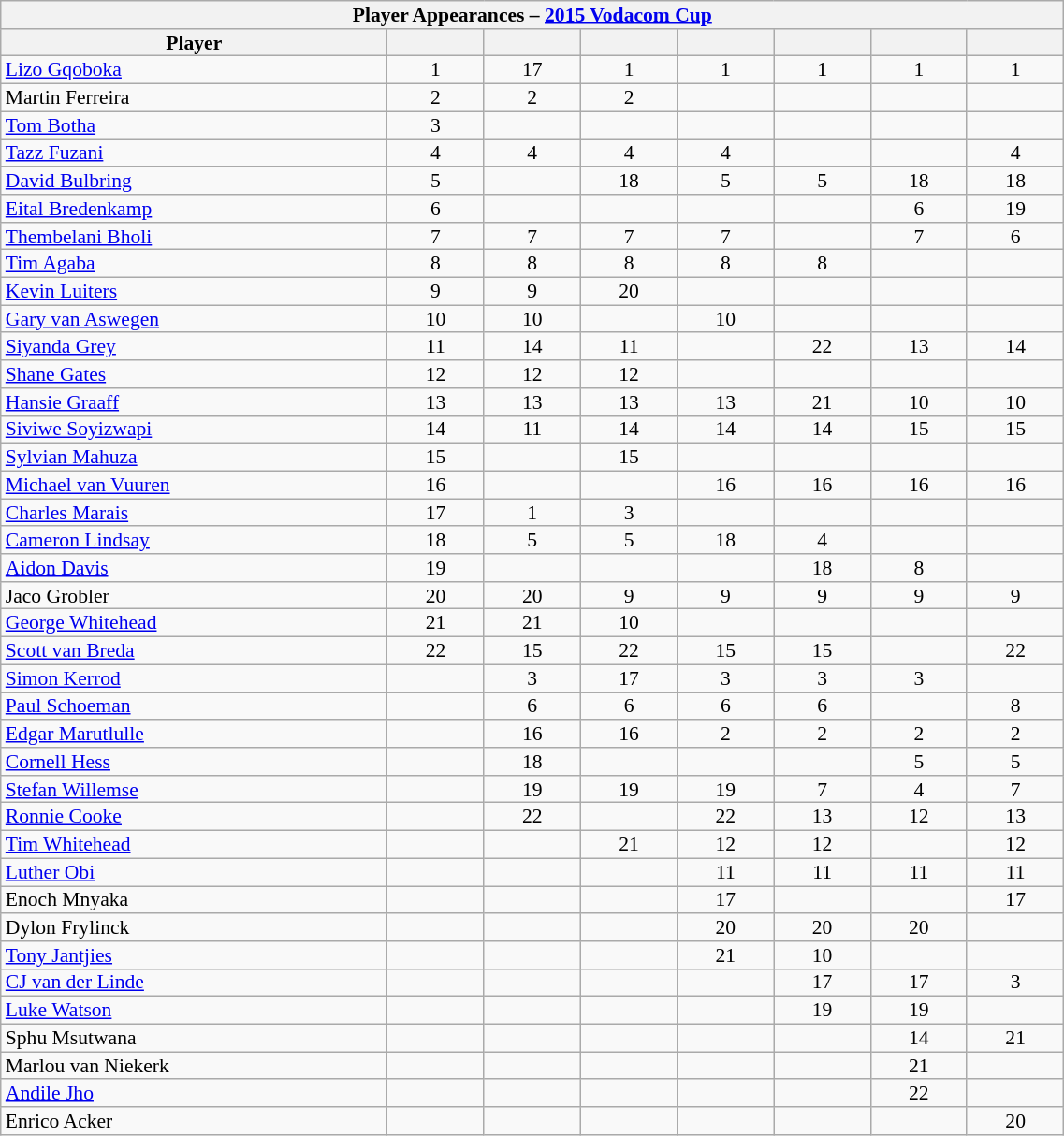<table class="wikitable sortable"  style="text-align:center; line-height:90%; font-size:90%; width:60%;">
<tr>
<th colspan=10>Player Appearances – <a href='#'>2015 Vodacom Cup</a></th>
</tr>
<tr>
<th style="width:20%;">Player</th>
<th style="width:5%;"></th>
<th style="width:5%;"></th>
<th style="width:5%;"></th>
<th style="width:5%;"></th>
<th style="width:5%;"></th>
<th style="width:5%;"></th>
<th style="width:5%;"></th>
</tr>
<tr>
<td align=left><a href='#'>Lizo Gqoboka</a></td>
<td>1</td>
<td>17 </td>
<td>1</td>
<td>1</td>
<td>1</td>
<td>1</td>
<td>1</td>
</tr>
<tr>
<td align=left>Martin Ferreira</td>
<td>2</td>
<td>2</td>
<td>2</td>
<td></td>
<td></td>
<td></td>
<td></td>
</tr>
<tr>
<td align=left><a href='#'>Tom Botha</a></td>
<td>3</td>
<td></td>
<td></td>
<td></td>
<td></td>
<td></td>
<td></td>
</tr>
<tr>
<td align=left><a href='#'>Tazz Fuzani</a></td>
<td>4</td>
<td>4</td>
<td>4</td>
<td>4</td>
<td></td>
<td></td>
<td>4</td>
</tr>
<tr>
<td align=left><a href='#'>David Bulbring</a></td>
<td>5</td>
<td></td>
<td>18 </td>
<td>5</td>
<td>5</td>
<td>18 </td>
<td>18 </td>
</tr>
<tr>
<td align=left><a href='#'>Eital Bredenkamp</a></td>
<td>6</td>
<td></td>
<td></td>
<td></td>
<td></td>
<td>6</td>
<td>19 </td>
</tr>
<tr>
<td align=left><a href='#'>Thembelani Bholi</a></td>
<td>7</td>
<td>7</td>
<td>7</td>
<td>7</td>
<td></td>
<td>7</td>
<td>6</td>
</tr>
<tr>
<td align=left><a href='#'>Tim Agaba</a></td>
<td>8</td>
<td>8</td>
<td>8</td>
<td>8</td>
<td>8</td>
<td></td>
<td></td>
</tr>
<tr>
<td align=left><a href='#'>Kevin Luiters</a></td>
<td>9</td>
<td>9</td>
<td>20 </td>
<td></td>
<td></td>
<td></td>
<td></td>
</tr>
<tr>
<td align=left><a href='#'>Gary van Aswegen</a></td>
<td>10</td>
<td>10</td>
<td></td>
<td>10</td>
<td></td>
<td></td>
<td></td>
</tr>
<tr>
<td align=left><a href='#'>Siyanda Grey</a></td>
<td>11</td>
<td>14</td>
<td>11</td>
<td></td>
<td>22 </td>
<td>13</td>
<td>14</td>
</tr>
<tr>
<td align=left><a href='#'>Shane Gates</a></td>
<td>12</td>
<td>12</td>
<td>12</td>
<td></td>
<td></td>
<td></td>
<td></td>
</tr>
<tr>
<td align=left><a href='#'>Hansie Graaff</a></td>
<td>13</td>
<td>13</td>
<td>13</td>
<td>13</td>
<td>21 </td>
<td>10</td>
<td>10</td>
</tr>
<tr>
<td align=left><a href='#'>Siviwe Soyizwapi</a></td>
<td>14</td>
<td>11</td>
<td>14</td>
<td>14</td>
<td>14</td>
<td>15</td>
<td>15</td>
</tr>
<tr>
<td align=left><a href='#'>Sylvian Mahuza</a></td>
<td>15</td>
<td></td>
<td>15</td>
<td></td>
<td></td>
<td></td>
<td></td>
</tr>
<tr>
<td align=left><a href='#'>Michael van Vuuren</a></td>
<td>16 </td>
<td></td>
<td></td>
<td>16</td>
<td>16 </td>
<td>16 </td>
<td>16 </td>
</tr>
<tr>
<td align=left><a href='#'>Charles Marais</a></td>
<td>17 </td>
<td>1</td>
<td>3</td>
<td></td>
<td></td>
<td></td>
<td></td>
</tr>
<tr>
<td align=left><a href='#'>Cameron Lindsay</a></td>
<td>18 </td>
<td>5</td>
<td>5</td>
<td>18 </td>
<td>4</td>
<td></td>
<td></td>
</tr>
<tr>
<td align=left><a href='#'>Aidon Davis</a></td>
<td>19 </td>
<td></td>
<td></td>
<td></td>
<td>18 </td>
<td>8</td>
<td></td>
</tr>
<tr>
<td align=left>Jaco Grobler</td>
<td>20 </td>
<td>20 </td>
<td>9</td>
<td>9</td>
<td>9</td>
<td>9</td>
<td>9</td>
</tr>
<tr>
<td align=left><a href='#'>George Whitehead</a></td>
<td>21 </td>
<td>21 </td>
<td>10</td>
<td></td>
<td></td>
<td></td>
<td></td>
</tr>
<tr>
<td align=left><a href='#'>Scott van Breda</a></td>
<td>22 </td>
<td>15</td>
<td>22 </td>
<td>15</td>
<td>15</td>
<td></td>
<td>22 </td>
</tr>
<tr>
<td align=left><a href='#'>Simon Kerrod</a></td>
<td></td>
<td>3</td>
<td>17 </td>
<td>3</td>
<td>3</td>
<td>3</td>
<td></td>
</tr>
<tr>
<td align=left><a href='#'>Paul Schoeman</a></td>
<td></td>
<td>6</td>
<td>6</td>
<td>6</td>
<td>6</td>
<td></td>
<td>8</td>
</tr>
<tr>
<td align=left><a href='#'>Edgar Marutlulle</a></td>
<td></td>
<td>16 </td>
<td>16 </td>
<td>2</td>
<td>2</td>
<td>2</td>
<td>2</td>
</tr>
<tr>
<td align=left><a href='#'>Cornell Hess</a></td>
<td></td>
<td>18 </td>
<td></td>
<td></td>
<td></td>
<td>5</td>
<td>5</td>
</tr>
<tr>
<td align=left><a href='#'>Stefan Willemse</a></td>
<td></td>
<td>19 </td>
<td>19 </td>
<td>19 </td>
<td>7</td>
<td>4</td>
<td>7</td>
</tr>
<tr>
<td align=left><a href='#'>Ronnie Cooke</a></td>
<td></td>
<td>22 </td>
<td></td>
<td>22 </td>
<td>13</td>
<td>12</td>
<td>13</td>
</tr>
<tr>
<td align=left><a href='#'>Tim Whitehead</a></td>
<td></td>
<td></td>
<td>21 </td>
<td>12</td>
<td>12</td>
<td></td>
<td>12</td>
</tr>
<tr>
<td align=left><a href='#'>Luther Obi</a></td>
<td></td>
<td></td>
<td></td>
<td>11</td>
<td>11</td>
<td>11</td>
<td>11</td>
</tr>
<tr>
<td align=left>Enoch Mnyaka</td>
<td></td>
<td></td>
<td></td>
<td>17 </td>
<td></td>
<td></td>
<td>17 </td>
</tr>
<tr>
<td align=left>Dylon Frylinck</td>
<td></td>
<td></td>
<td></td>
<td>20 </td>
<td>20 </td>
<td>20 </td>
<td></td>
</tr>
<tr>
<td align=left><a href='#'>Tony Jantjies</a></td>
<td></td>
<td></td>
<td></td>
<td>21 </td>
<td>10</td>
<td></td>
<td></td>
</tr>
<tr>
<td align=left><a href='#'>CJ van der Linde</a></td>
<td></td>
<td></td>
<td></td>
<td></td>
<td>17 </td>
<td>17 </td>
<td>3</td>
</tr>
<tr>
<td align=left><a href='#'>Luke Watson</a></td>
<td></td>
<td></td>
<td></td>
<td></td>
<td>19 </td>
<td>19 </td>
<td></td>
</tr>
<tr>
<td align=left>Sphu Msutwana</td>
<td></td>
<td></td>
<td></td>
<td></td>
<td></td>
<td>14</td>
<td>21 </td>
</tr>
<tr>
<td align=left>Marlou van Niekerk</td>
<td></td>
<td></td>
<td></td>
<td></td>
<td></td>
<td>21 </td>
<td></td>
</tr>
<tr>
<td align=left><a href='#'>Andile Jho</a></td>
<td></td>
<td></td>
<td></td>
<td></td>
<td></td>
<td>22 </td>
<td></td>
</tr>
<tr>
<td align=left>Enrico Acker</td>
<td></td>
<td></td>
<td></td>
<td></td>
<td></td>
<td></td>
<td>20 </td>
</tr>
</table>
